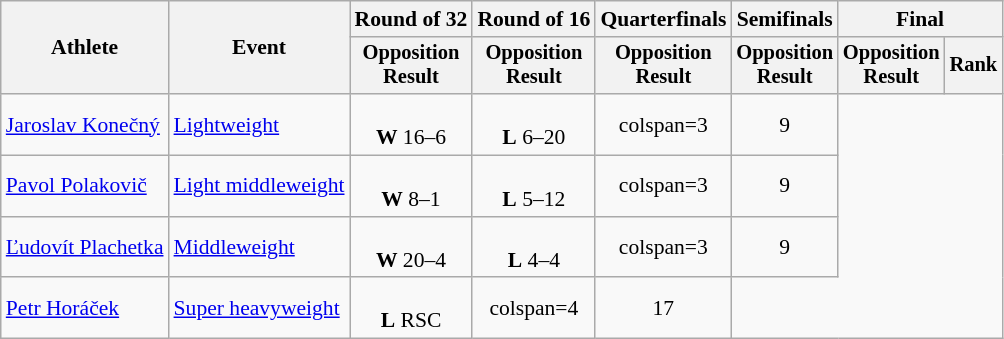<table class="wikitable" style="font-size:90%">
<tr>
<th rowspan="2">Athlete</th>
<th rowspan="2">Event</th>
<th>Round of 32</th>
<th>Round of 16</th>
<th>Quarterfinals</th>
<th>Semifinals</th>
<th colspan=2>Final</th>
</tr>
<tr style="font-size:95%">
<th>Opposition<br>Result</th>
<th>Opposition<br>Result</th>
<th>Opposition<br>Result</th>
<th>Opposition<br>Result</th>
<th>Opposition<br>Result</th>
<th>Rank</th>
</tr>
<tr align=center>
<td align=left><a href='#'>Jaroslav Konečný</a></td>
<td align=left><a href='#'>Lightweight</a></td>
<td><br><strong>W</strong> 16–6</td>
<td><br><strong>L</strong> 6–20</td>
<td>colspan=3 </td>
<td>9</td>
</tr>
<tr align=center>
<td align=left><a href='#'>Pavol Polakovič</a></td>
<td align=left><a href='#'>Light middleweight</a></td>
<td><br><strong>W</strong> 8–1</td>
<td><br><strong>L</strong> 5–12</td>
<td>colspan=3 </td>
<td>9</td>
</tr>
<tr align=center>
<td align=left><a href='#'>Ľudovít Plachetka</a></td>
<td align=left><a href='#'>Middleweight</a></td>
<td><br><strong>W</strong> 20–4</td>
<td><br><strong>L</strong> 4–4 </td>
<td>colspan=3 </td>
<td>9</td>
</tr>
<tr align=center>
<td align=left><a href='#'>Petr Horáček</a></td>
<td align=left><a href='#'>Super heavyweight</a></td>
<td><br><strong>L</strong> RSC</td>
<td>colspan=4 </td>
<td>17</td>
</tr>
</table>
